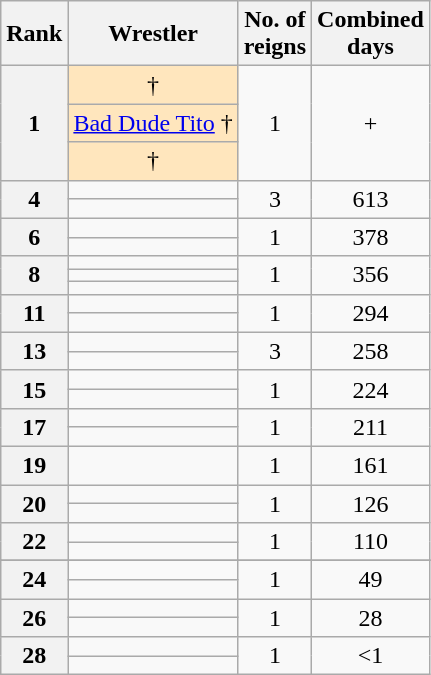<table class="wikitable sortable" style="text-align: center">
<tr>
<th>Rank</th>
<th>Wrestler</th>
<th data-sort-type="number">No. of<br>reigns</th>
<th data-sort-type="number">Combined<br>days</th>
</tr>
<tr>
<th rowspan=3>1</th>
<td style="background-color: #ffe6bd"> †</td>
<td rowspan=3>1</td>
<td rowspan=3>+</td>
</tr>
<tr>
<td style="background-color: #ffe6bd"><a href='#'>Bad Dude Tito</a> †</td>
</tr>
<tr>
<td style="background-color: #ffe6bd"> †</td>
</tr>
<tr>
<th rowspan=2>4</th>
<td></td>
<td rowspan=2>3</td>
<td rowspan=2>613</td>
</tr>
<tr>
<td></td>
</tr>
<tr>
<th rowspan=2>6</th>
<td></td>
<td rowspan=2>1</td>
<td rowspan=2>378</td>
</tr>
<tr>
<td></td>
</tr>
<tr>
<th rowspan=3>8</th>
<td></td>
<td rowspan=3>1</td>
<td rowspan=3>356</td>
</tr>
<tr>
<td></td>
</tr>
<tr>
<td></td>
</tr>
<tr>
<th rowspan=2>11</th>
<td></td>
<td rowspan=2>1</td>
<td rowspan=2>294</td>
</tr>
<tr>
<td></td>
</tr>
<tr>
<th rowspan=2>13</th>
<td></td>
<td rowspan=2>3</td>
<td rowspan=2>258</td>
</tr>
<tr>
<td></td>
</tr>
<tr>
<th rowspan=2>15</th>
<td></td>
<td rowspan=2>1</td>
<td rowspan=2>224</td>
</tr>
<tr>
<td></td>
</tr>
<tr>
<th rowspan=2>17</th>
<td></td>
<td rowspan=2>1</td>
<td rowspan=2>211</td>
</tr>
<tr>
<td></td>
</tr>
<tr>
<th>19</th>
<td></td>
<td>1</td>
<td>161</td>
</tr>
<tr>
<th rowspan=2>20</th>
<td></td>
<td rowspan=2>1</td>
<td rowspan=2>126</td>
</tr>
<tr>
<td></td>
</tr>
<tr>
<th rowspan=2>22</th>
<td></td>
<td rowspan=2>1</td>
<td rowspan=2>110</td>
</tr>
<tr>
<td></td>
</tr>
<tr>
</tr>
<tr>
<th rowspan=2>24</th>
<td></td>
<td rowspan=2>1</td>
<td rowspan=2>49</td>
</tr>
<tr>
<td></td>
</tr>
<tr>
<th rowspan=2>26</th>
<td></td>
<td rowspan=2>1</td>
<td rowspan=2>28</td>
</tr>
<tr>
<td></td>
</tr>
<tr>
<th rowspan=2>28</th>
<td></td>
<td rowspan=2>1</td>
<td rowspan=2><1</td>
</tr>
<tr>
<td></td>
</tr>
</table>
